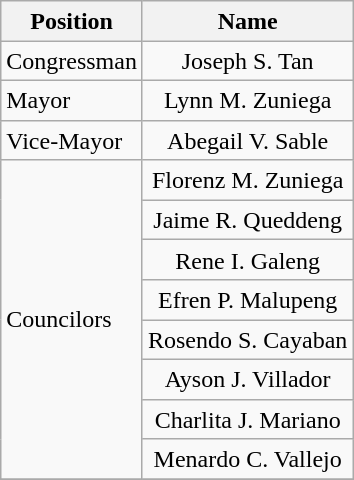<table class="wikitable" style="line-height:1.20em; font-size:100%;">
<tr>
<th>Position</th>
<th>Name</th>
</tr>
<tr>
<td>Congressman</td>
<td style="text-align:center;">Joseph S. Tan</td>
</tr>
<tr>
<td>Mayor</td>
<td style="text-align:center;">Lynn M. Zuniega</td>
</tr>
<tr>
<td>Vice-Mayor</td>
<td style="text-align:center;">Abegail V. Sable</td>
</tr>
<tr>
<td rowspan=8>Councilors</td>
<td style="text-align:center;">Florenz M. Zuniega</td>
</tr>
<tr>
<td style="text-align:center;">Jaime R. Queddeng</td>
</tr>
<tr>
<td style="text-align:center;">Rene I. Galeng</td>
</tr>
<tr>
<td style="text-align:center;">Efren P. Malupeng</td>
</tr>
<tr>
<td style="text-align:center;">Rosendo S. Cayaban</td>
</tr>
<tr>
<td style="text-align:center;">Ayson J. Villador</td>
</tr>
<tr>
<td style="text-align:center;">Charlita J. Mariano</td>
</tr>
<tr>
<td style="text-align:center;">Menardo C. Vallejo</td>
</tr>
<tr>
</tr>
</table>
